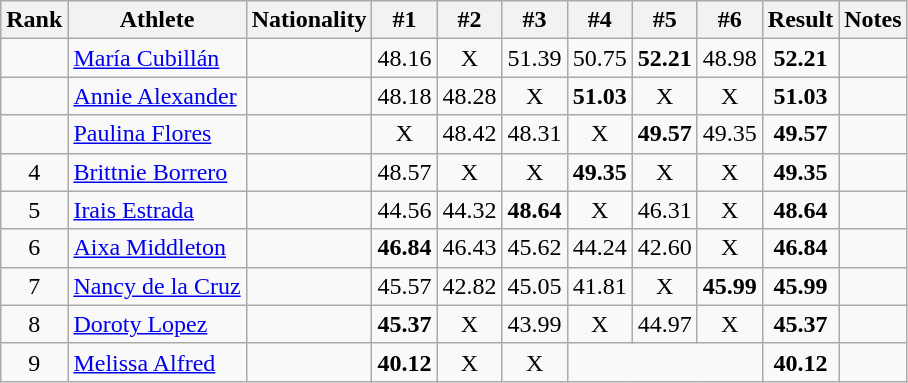<table class="wikitable sortable" style="text-align:center">
<tr>
<th>Rank</th>
<th>Athlete</th>
<th>Nationality</th>
<th>#1</th>
<th>#2</th>
<th>#3</th>
<th>#4</th>
<th>#5</th>
<th>#6</th>
<th>Result</th>
<th>Notes</th>
</tr>
<tr>
<td></td>
<td align=left><a href='#'>María Cubillán</a></td>
<td align=left></td>
<td>48.16</td>
<td>X</td>
<td>51.39</td>
<td>50.75</td>
<td><strong>52.21</strong></td>
<td>48.98</td>
<td><strong>52.21</strong></td>
<td></td>
</tr>
<tr>
<td></td>
<td align=left><a href='#'>Annie Alexander</a></td>
<td align=left></td>
<td>48.18</td>
<td>48.28</td>
<td>X</td>
<td><strong>51.03</strong></td>
<td>X</td>
<td>X</td>
<td><strong>51.03</strong></td>
<td></td>
</tr>
<tr>
<td></td>
<td align=left><a href='#'>Paulina Flores</a></td>
<td align=left></td>
<td>X</td>
<td>48.42</td>
<td>48.31</td>
<td>X</td>
<td><strong>49.57</strong></td>
<td>49.35</td>
<td><strong>49.57</strong></td>
<td></td>
</tr>
<tr>
<td>4</td>
<td align=left><a href='#'>Brittnie Borrero</a></td>
<td align=left></td>
<td>48.57</td>
<td>X</td>
<td>X</td>
<td><strong>49.35</strong></td>
<td>X</td>
<td>X</td>
<td><strong>49.35</strong></td>
<td></td>
</tr>
<tr>
<td>5</td>
<td align=left><a href='#'>Irais Estrada</a></td>
<td align=left></td>
<td>44.56</td>
<td>44.32</td>
<td><strong>48.64</strong></td>
<td>X</td>
<td>46.31</td>
<td>X</td>
<td><strong>48.64</strong></td>
<td></td>
</tr>
<tr>
<td>6</td>
<td align=left><a href='#'>Aixa Middleton</a></td>
<td align=left></td>
<td><strong>46.84</strong></td>
<td>46.43</td>
<td>45.62</td>
<td>44.24</td>
<td>42.60</td>
<td>X</td>
<td><strong>46.84</strong></td>
<td></td>
</tr>
<tr>
<td>7</td>
<td align=left><a href='#'>Nancy de la Cruz</a></td>
<td align=left></td>
<td>45.57</td>
<td>42.82</td>
<td>45.05</td>
<td>41.81</td>
<td>X</td>
<td><strong>45.99</strong></td>
<td><strong>45.99</strong></td>
<td></td>
</tr>
<tr>
<td>8</td>
<td align=left><a href='#'>Doroty Lopez</a></td>
<td align=left></td>
<td><strong>45.37</strong></td>
<td>X</td>
<td>43.99</td>
<td>X</td>
<td>44.97</td>
<td>X</td>
<td><strong>45.37</strong></td>
<td></td>
</tr>
<tr>
<td>9</td>
<td align=left><a href='#'>Melissa Alfred</a></td>
<td align=left></td>
<td><strong>40.12</strong></td>
<td>X</td>
<td>X</td>
<td colspan=3></td>
<td><strong>40.12</strong></td>
<td></td>
</tr>
</table>
